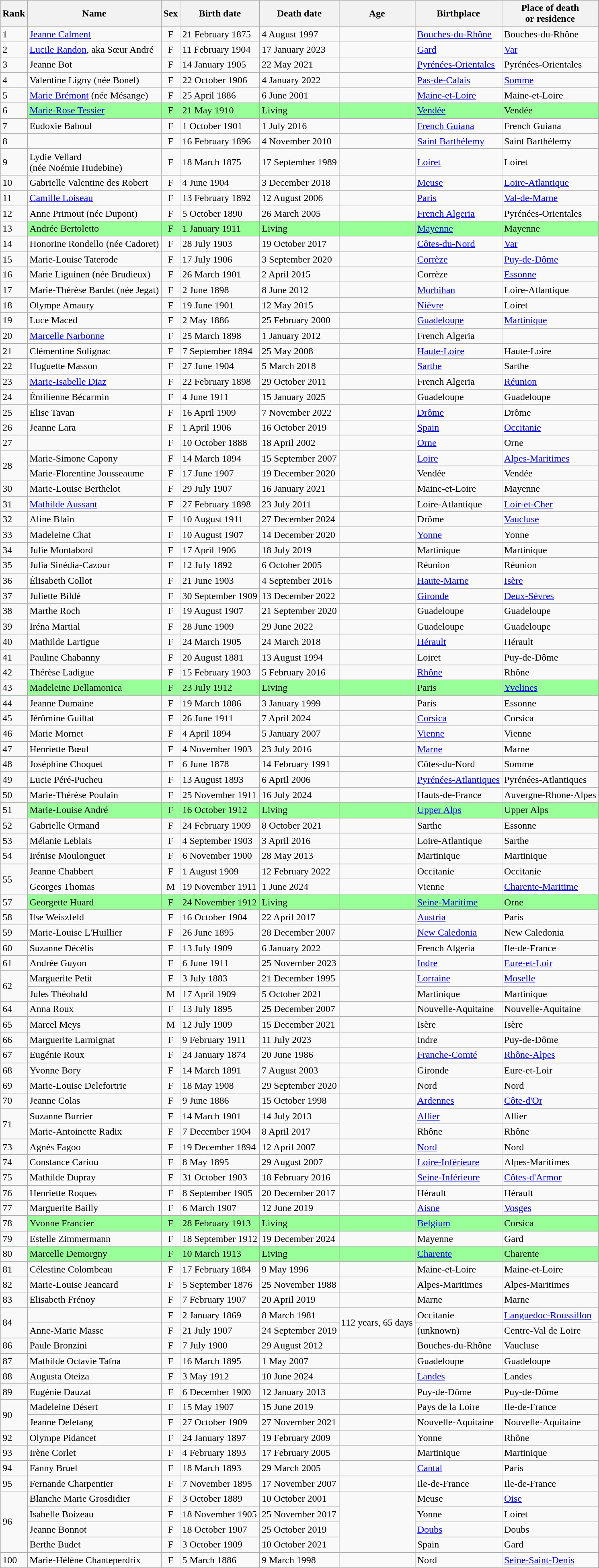<table class="wikitable sortable">
<tr>
<th>Rank</th>
<th>Name</th>
<th>Sex</th>
<th data-sort-type="date">Birth date</th>
<th data-sort-type="date">Death date</th>
<th>Age</th>
<th>Birthplace</th>
<th>Place of death <br> or residence</th>
</tr>
<tr>
<td>1</td>
<td data-sort-value="Calment"><a href='#'>Jeanne Calment</a></td>
<td align=center>F</td>
<td>21 February 1875</td>
<td>4 August 1997</td>
<td></td>
<td><a href='#'>Bouches-du-Rhône</a></td>
<td>Bouches-du-Rhône</td>
</tr>
<tr>
<td>2</td>
<td data-sort-value="Randon"><a href='#'>Lucile Randon</a>, aka Sœur André</td>
<td align=center>F</td>
<td>11 February 1904</td>
<td>17 January 2023</td>
<td></td>
<td><a href='#'>Gard</a></td>
<td><a href='#'>Var</a></td>
</tr>
<tr>
<td>3</td>
<td data-sort-value="Bot">Jeanne Bot</td>
<td align=center>F</td>
<td>14 January 1905</td>
<td>22 May 2021</td>
<td></td>
<td><a href='#'>Pyrénées-Orientales</a></td>
<td>Pyrénées-Orientales</td>
</tr>
<tr>
<td>4</td>
<td data-sort-value="Ligny">Valentine Ligny (née Bonel)</td>
<td align=center>F</td>
<td>22 October 1906</td>
<td>4 January 2022</td>
<td></td>
<td><a href='#'>Pas-de-Calais</a></td>
<td><a href='#'>Somme</a></td>
</tr>
<tr>
<td>5</td>
<td data-sort-value="Bremont"><a href='#'>Marie Brémont</a> (née Mésange)</td>
<td align=center>F</td>
<td>25 April 1886</td>
<td>6 June 2001</td>
<td></td>
<td><a href='#'>Maine-et-Loire</a></td>
<td>Maine-et-Loire</td>
</tr>
<tr bgcolor=99FF99>
<td bgcolor=F9F9F9>6</td>
<td data-sort-value="Tessier, Marie-Rose"><a href='#'>Marie-Rose Tessier</a></td>
<td align=center>F</td>
<td>21 May 1910</td>
<td>Living</td>
<td></td>
<td><a href='#'>Vendée</a></td>
<td>Vendée</td>
</tr>
<tr>
<td>7</td>
<td data-sort-value="Baboul">Eudoxie Baboul</td>
<td align=center>F</td>
<td>1 October 1901</td>
<td>1 July 2016</td>
<td></td>
<td><a href='#'>French Guiana</a></td>
<td>French Guiana</td>
</tr>
<tr>
<td>8</td>
<td data-sort-value="Blanchard"></td>
<td align=center>F</td>
<td>16 February 1896</td>
<td>4 November 2010</td>
<td></td>
<td><a href='#'>Saint Barthélemy</a></td>
<td>Saint Barthélemy</td>
</tr>
<tr>
<td>9</td>
<td data-sort-value="Vellard">Lydie Vellard <br>(née Noémie Hudebine)</td>
<td align=center>F</td>
<td>18 March 1875</td>
<td nowrap>17 September 1989</td>
<td></td>
<td><a href='#'>Loiret</a></td>
<td>Loiret</td>
</tr>
<tr>
<td>10</td>
<td data-sort-value="DesRobert" nowrap>Gabrielle Valentine des Robert</td>
<td align=center>F</td>
<td>4 June 1904</td>
<td>3 December 2018</td>
<td></td>
<td><a href='#'>Meuse</a></td>
<td><a href='#'>Loire-Atlantique</a></td>
</tr>
<tr>
<td>11</td>
<td data-sort-value="Loiseau"><a href='#'>Camille Loiseau</a></td>
<td align=center>F</td>
<td>13 February 1892</td>
<td>12 August 2006</td>
<td></td>
<td><a href='#'>Paris</a></td>
<td><a href='#'>Val-de-Marne</a></td>
</tr>
<tr>
<td>12</td>
<td data-sort-value="Primout">Anne Primout (née Dupont)</td>
<td align=center>F</td>
<td>5 October 1890</td>
<td>26 March 2005</td>
<td></td>
<td><a href='#'>French Algeria</a></td>
<td>Pyrénées-Orientales</td>
</tr>
<tr bgcolor=99FF99>
<td bgcolor=F9F9F9>13</td>
<td data-sort-value="Bertoletto">Andrée Bertoletto</td>
<td align=center>F</td>
<td>1 January 1911</td>
<td>Living</td>
<td></td>
<td><a href='#'>Mayenne</a></td>
<td>Mayenne</td>
</tr>
<tr>
<td>14</td>
<td data-sort-value="Rondello">Honorine Rondello (née Cadoret)</td>
<td align=center>F</td>
<td>28 July 1903</td>
<td>19 October 2017</td>
<td></td>
<td><a href='#'>Côtes-du-Nord</a></td>
<td><a href='#'>Var</a></td>
</tr>
<tr>
<td>15</td>
<td data-sort-value="Taterode">Marie-Louise Taterode</td>
<td align=center>F</td>
<td>17 July 1906</td>
<td>3 September 2020</td>
<td></td>
<td><a href='#'>Corrèze</a></td>
<td><a href='#'>Puy-de-Dôme</a></td>
</tr>
<tr>
<td>16</td>
<td data-sort-value="Liguinen">Marie Liguinen (née Brudieux)</td>
<td align=center>F</td>
<td>26 March 1901</td>
<td>2 April 2015</td>
<td></td>
<td>Corrèze</td>
<td><a href='#'>Essonne</a></td>
</tr>
<tr>
<td>17</td>
<td data-sort-value="Bardet">Marie-Thérèse Bardet (née Jegat)</td>
<td align=center>F</td>
<td>2 June 1898</td>
<td>8 June 2012</td>
<td></td>
<td><a href='#'>Morbihan</a></td>
<td>Loire-Atlantique</td>
</tr>
<tr>
<td>18</td>
<td data-sort-value="Amaury">Olympe Amaury</td>
<td align=center>F</td>
<td>19 June 1901</td>
<td>12 May 2015</td>
<td></td>
<td><a href='#'>Nièvre</a></td>
<td>Loiret</td>
</tr>
<tr>
<td>19</td>
<td>Luce Maced</td>
<td align=center>F</td>
<td>2 May 1886</td>
<td>25 February 2000</td>
<td nowrap></td>
<td><a href='#'>Guadeloupe</a></td>
<td><a href='#'>Martinique</a></td>
</tr>
<tr>
<td>20</td>
<td data-sort-value="Narbonne"><a href='#'>Marcelle Narbonne</a></td>
<td align=center>F</td>
<td>25 March 1898</td>
<td>1 January 2012</td>
<td></td>
<td>French Algeria</td>
<td></td>
</tr>
<tr>
<td>21</td>
<td data-sort-value="Solignac">Clémentine Solignac</td>
<td align=center>F</td>
<td>7 September 1894</td>
<td>25 May 2008</td>
<td></td>
<td><a href='#'>Haute-Loire</a></td>
<td>Haute-Loire</td>
</tr>
<tr>
<td>22</td>
<td data-sort-value="Masson">Huguette Masson</td>
<td align=center>F</td>
<td>27 June 1904</td>
<td>5 March 2018</td>
<td></td>
<td><a href='#'>Sarthe</a></td>
<td>Sarthe</td>
</tr>
<tr>
<td>23</td>
<td data-sort-value="Diaz"><a href='#'>Marie-Isabelle Diaz</a></td>
<td align=center>F</td>
<td>22 February 1898</td>
<td>29 October 2011</td>
<td></td>
<td>French Algeria</td>
<td><a href='#'>Réunion</a></td>
</tr>
<tr>
<td>24</td>
<td data-sort-value="Bécarmin">Émilienne Bécarmin</td>
<td align=center>F</td>
<td>4 June 1911</td>
<td>15 January 2025</td>
<td></td>
<td>Guadeloupe</td>
<td>Guadeloupe</td>
</tr>
<tr>
<td>25</td>
<td data-sort-value="Tavan">Elise Tavan</td>
<td align=center>F</td>
<td>16 April 1909</td>
<td>7 November 2022</td>
<td></td>
<td><a href='#'>Drôme</a></td>
<td>Drôme</td>
</tr>
<tr>
<td>26</td>
<td data-sort-value="Lara">Jeanne Lara</td>
<td align=center>F</td>
<td>1 April 1906</td>
<td>16 October 2019</td>
<td></td>
<td><a href='#'>Spain</a></td>
<td><a href='#'>Occitanie</a></td>
</tr>
<tr>
<td>27</td>
<td data-sort-value="Haye"></td>
<td align=center>F</td>
<td>10 October 1888</td>
<td>18 April 2002</td>
<td></td>
<td><a href='#'>Orne</a></td>
<td>Orne</td>
</tr>
<tr>
<td rowspan=2>28</td>
<td data-sort-value="Capony">Marie-Simone Capony</td>
<td align=center>F</td>
<td>14 March 1894</td>
<td>15 September 2007</td>
<td rowspan=2></td>
<td><a href='#'>Loire</a></td>
<td><a href='#'>Alpes-Maritimes</a></td>
</tr>
<tr>
<td data-sort-value="Jousseaume">Marie-Florentine Jousseaume</td>
<td align=center>F</td>
<td>17 June 1907</td>
<td>19 December 2020</td>
<td>Vendée<br></td>
<td>Vendée</td>
</tr>
<tr>
<td>30</td>
<td data-sort-value="Berthelot">Marie-Louise Berthelot</td>
<td align=center>F</td>
<td>29 July 1907</td>
<td>16 January 2021</td>
<td></td>
<td>Maine-et-Loire</td>
<td>Mayenne</td>
</tr>
<tr>
<td>31</td>
<td data-sort-value="Aussant"><a href='#'>Mathilde Aussant</a></td>
<td align=center>F</td>
<td>27 February 1898</td>
<td>23 July 2011</td>
<td></td>
<td>Loire-Atlantique</td>
<td><a href='#'>Loir-et-Cher</a></td>
</tr>
<tr>
<td>32</td>
<td data-sort-value="Blaïn">Aline Blaïn</td>
<td align=center>F</td>
<td>10 August 1911</td>
<td>27 December 2024</td>
<td></td>
<td>Drôme</td>
<td><a href='#'>Vaucluse</a></td>
</tr>
<tr>
<td>33</td>
<td data-sort-value="Chat">Madeleine Chat</td>
<td align=center>F</td>
<td>10 August 1907</td>
<td>14 December 2020</td>
<td></td>
<td><a href='#'>Yonne</a></td>
<td>Yonne</td>
</tr>
<tr>
<td>34</td>
<td data-sort-value="Montabord">Julie Montabord</td>
<td align=center>F</td>
<td>17 April 1906</td>
<td>18 July 2019</td>
<td></td>
<td>Martinique</td>
<td>Martinique</td>
</tr>
<tr>
<td>35</td>
<td data-sort-value="Sinedia">Julia Sinédia-Cazour</td>
<td align=center>F</td>
<td>12 July 1892</td>
<td>6 October 2005</td>
<td></td>
<td>Réunion</td>
<td>Réunion</td>
</tr>
<tr>
<td>36</td>
<td data-sort-value="Collot">Élisabeth Collot</td>
<td align=center>F</td>
<td>21 June 1903</td>
<td>4 September 2016</td>
<td></td>
<td><a href='#'>Haute-Marne</a></td>
<td><a href='#'>Isère</a></td>
</tr>
<tr>
<td>37</td>
<td data-sort-value="Bildé">Juliette Bildé</td>
<td align=center>F</td>
<td>30 September 1909</td>
<td>13 December 2022</td>
<td></td>
<td><a href='#'>Gironde</a></td>
<td><a href='#'>Deux-Sèvres</a></td>
</tr>
<tr>
<td>38</td>
<td data-sort-value="Roch">Marthe Roch</td>
<td align=center>F</td>
<td>19 August 1907</td>
<td>21 September 2020</td>
<td></td>
<td>Guadeloupe</td>
<td>Guadeloupe</td>
</tr>
<tr>
<td>39</td>
<td data-sort-value="Martial">Iréna Martial</td>
<td align=center>F</td>
<td>28 June 1909</td>
<td>29 June 2022</td>
<td></td>
<td>Guadeloupe</td>
<td>Guadeloupe</td>
</tr>
<tr>
<td>40</td>
<td data-sort-value="Lartigue">Mathilde Lartigue</td>
<td align=center>F</td>
<td>24 March 1905</td>
<td>24 March 2018</td>
<td></td>
<td><a href='#'>Hérault</a></td>
<td>Hérault</td>
</tr>
<tr>
<td>41</td>
<td data-sort-value="Chabanny">Pauline Chabanny</td>
<td align=center>F</td>
<td>20 August 1881</td>
<td>13 August 1994</td>
<td></td>
<td>Loiret</td>
<td>Puy-de-Dôme</td>
</tr>
<tr>
<td>42</td>
<td data-sort-value="Ladigue">Thérèse Ladigue</td>
<td align=center>F</td>
<td>15 February 1903</td>
<td>5 February 2016</td>
<td></td>
<td><a href='#'>Rhône</a></td>
<td>Rhône</td>
</tr>
<tr bgcolor=99FF99>
<td bgcolor=F9F9F9>43</td>
<td data-sort-value="Dellamonica">Madeleine Dellamonica</td>
<td align=center>F</td>
<td>23 July 1912</td>
<td>Living</td>
<td></td>
<td>Paris</td>
<td><a href='#'>Yvelines</a></td>
</tr>
<tr>
<td>44</td>
<td data-sort-value="Dumaine">Jeanne Dumaine</td>
<td align=center>F</td>
<td>19 March 1886</td>
<td>3 January 1999</td>
<td></td>
<td>Paris</td>
<td>Essonne</td>
</tr>
<tr>
<td>45</td>
<td data-sort-value="Guiltat">Jérômine Guiltat</td>
<td align=center>F</td>
<td>26 June 1911</td>
<td>7 April 2024</td>
<td></td>
<td><a href='#'>Corsica</a></td>
<td>Corsica</td>
</tr>
<tr>
<td>46</td>
<td data-sort-value="Mornet">Marie Mornet</td>
<td align=center>F</td>
<td>4 April 1894</td>
<td>5 January 2007</td>
<td></td>
<td><a href='#'>Vienne</a></td>
<td>Vienne</td>
</tr>
<tr>
<td>47</td>
<td data-sort-value="Boeuf">Henriette Bœuf</td>
<td align=center>F</td>
<td>4 November 1903</td>
<td>23 July 2016</td>
<td></td>
<td><a href='#'>Marne</a></td>
<td>Marne</td>
</tr>
<tr>
<td>48</td>
<td data-sort-value="Choquet">Joséphine Choquet</td>
<td align=center>F</td>
<td>6 June 1878</td>
<td>14 February 1991</td>
<td></td>
<td>Côtes-du-Nord</td>
<td>Somme</td>
</tr>
<tr>
<td>49</td>
<td data-sort-value="Pere">Lucie Péré-Pucheu</td>
<td align=center>F</td>
<td>13 August 1893</td>
<td>6 April 2006</td>
<td></td>
<td><a href='#'>Pyrénées-Atlantiques</a></td>
<td>Pyrénées-Atlantiques</td>
</tr>
<tr>
<td>50</td>
<td data-sort-value="Poulain">Marie-Thérèse Poulain</td>
<td align=center>F</td>
<td>25 November 1911</td>
<td>16 July 2024</td>
<td></td>
<td>Hauts-de-France</td>
<td>Auvergne-Rhone-Alpes</td>
</tr>
<tr bgcolor=99FF99>
<td bgcolor=F9F9F9>51</td>
<td data-sort-value="André">Marie-Louise André</td>
<td align=center>F</td>
<td>16 October 1912</td>
<td>Living</td>
<td></td>
<td><a href='#'>Upper Alps</a></td>
<td>Upper Alps</td>
</tr>
<tr>
<td>52</td>
<td data-sort-value="Ormand">Gabrielle Ormand</td>
<td align=center>F</td>
<td>24 February 1909</td>
<td>8 October 2021</td>
<td></td>
<td>Sarthe</td>
<td>Essonne</td>
</tr>
<tr>
<td>53</td>
<td data-sort-value="Leblais">Mélanie Leblais</td>
<td align=center>F</td>
<td>4 September 1903</td>
<td>3 April 2016</td>
<td></td>
<td>Loire-Atlantique</td>
<td>Sarthe</td>
</tr>
<tr>
<td>54</td>
<td data-sort-value="Moulonguet">Irénise Moulonguet</td>
<td align=center>F</td>
<td>6 November 1900</td>
<td>28 May 2013</td>
<td></td>
<td>Martinique</td>
<td>Martinique</td>
</tr>
<tr>
<td rowspan=2>55</td>
<td data-sort-value="Chabbert">Jeanne Chabbert</td>
<td align=center>F</td>
<td>1 August 1909</td>
<td>12 February 2022</td>
<td></td>
<td>Occitanie</td>
<td>Occitanie</td>
</tr>
<tr>
<td data-sort-value="Thomas">Georges Thomas</td>
<td align=center>M</td>
<td>19 November 1911</td>
<td>1 June 2024</td>
<td></td>
<td>Vienne</td>
<td><a href='#'>Charente-Maritime</a></td>
</tr>
<tr bgcolor=99FF99>
<td bgcolor=F9F9F9>57</td>
<td data-sort-value="Huard">Georgette Huard</td>
<td align=center>F</td>
<td>24 November 1912</td>
<td>Living</td>
<td></td>
<td><a href='#'>Seine-Maritime</a></td>
<td>Orne</td>
</tr>
<tr>
<td>58</td>
<td data-sort-value="Weiszfeld">Ilse Weiszfeld</td>
<td align=center>F</td>
<td>16 October 1904</td>
<td>22 April 2017</td>
<td></td>
<td><a href='#'>Austria</a></td>
<td>Paris</td>
</tr>
<tr>
<td>59</td>
<td data-sort-value="Lhuillier">Marie-Louise L'Huillier</td>
<td align=center>F</td>
<td>26 June 1895</td>
<td>28 December 2007</td>
<td></td>
<td><a href='#'>New Caledonia</a></td>
<td>New Caledonia</td>
</tr>
<tr>
<td>60</td>
<td data-sort-value="Décélis">Suzanne Décélis</td>
<td align=center>F</td>
<td>13 July 1909</td>
<td>6 January 2022</td>
<td></td>
<td>French Algeria</td>
<td>Ile-de-France</td>
</tr>
<tr>
<td>61</td>
<td data-sort-value="Guyon">Andrée Guyon</td>
<td align=center>F</td>
<td>6 June 1911</td>
<td>25 November 2023</td>
<td></td>
<td><a href='#'>Indre</a></td>
<td><a href='#'>Eure-et-Loir</a></td>
</tr>
<tr>
<td rowspan=2>62</td>
<td data-sort-value="Petit">Marguerite Petit</td>
<td align=center>F</td>
<td>3 July 1883</td>
<td>21 December 1995</td>
<td rowspan=2></td>
<td><a href='#'>Lorraine</a></td>
<td><a href='#'>Moselle</a></td>
</tr>
<tr>
<td data-sort-value="Théobald">Jules Théobald</td>
<td align=center>M</td>
<td>17 April 1909</td>
<td>5 October 2021</td>
<td>Martinique</td>
<td>Martinique</td>
</tr>
<tr>
<td>64</td>
<td data-sort-value="Roux">Anna Roux</td>
<td align=center>F</td>
<td>13 July 1895</td>
<td>25 December 2007</td>
<td></td>
<td>Nouvelle-Aquitaine</td>
<td>Nouvelle-Aquitaine</td>
</tr>
<tr>
<td>65</td>
<td data-sort-value="Meys">Marcel Meys</td>
<td align=center>M</td>
<td>12 July 1909</td>
<td>15 December 2021</td>
<td></td>
<td>Isère</td>
<td>Isère</td>
</tr>
<tr>
<td>66</td>
<td data-sort-value="Larmignat">Marguerite Larmignat</td>
<td align=center>F</td>
<td>9 February 1911</td>
<td>11 July 2023</td>
<td></td>
<td>Indre</td>
<td>Puy-de-Dôme</td>
</tr>
<tr>
<td>67</td>
<td data-sort-value="Roux, Eugenie">Eugénie Roux</td>
<td align=center>F</td>
<td>24 January 1874</td>
<td>20 June 1986</td>
<td></td>
<td><a href='#'>Franche-Comté</a></td>
<td><a href='#'>Rhône-Alpes</a></td>
</tr>
<tr>
<td>68</td>
<td data-sort-value="Bory">Yvonne Bory</td>
<td align=center>F</td>
<td>14 March 1891</td>
<td>7 August 2003</td>
<td></td>
<td>Gironde</td>
<td>Eure-et-Loir</td>
</tr>
<tr>
<td>69</td>
<td data-sort-value="Delefortrie">Marie-Louise Delefortrie</td>
<td align=center>F</td>
<td>18 May 1908</td>
<td>29 September 2020</td>
<td></td>
<td>Nord</td>
<td>Nord</td>
</tr>
<tr>
<td>70</td>
<td data-sort-value="Colas">Jeanne Colas</td>
<td align=center>F</td>
<td>9 June 1886</td>
<td>15 October 1998</td>
<td></td>
<td><a href='#'>Ardennes</a></td>
<td><a href='#'>Côte-d'Or</a></td>
</tr>
<tr>
<td rowspan=2>71</td>
<td data-sort-value="Burrier">Suzanne Burrier</td>
<td align=center>F</td>
<td>14 March 1901</td>
<td>14 July 2013</td>
<td rowspan=2></td>
<td><a href='#'>Allier</a></td>
<td>Allier</td>
</tr>
<tr>
<td data-sort-value="Radix">Marie-Antoinette Radix</td>
<td align=center>F</td>
<td>7 December 1904</td>
<td>8 April 2017</td>
<td>Rhône</td>
<td>Rhône</td>
</tr>
<tr>
<td>73</td>
<td data-sort-value="Fagoo">Agnès Fagoo</td>
<td align=center>F</td>
<td>19 December 1894</td>
<td>12 April 2007</td>
<td></td>
<td><a href='#'>Nord</a></td>
<td>Nord</td>
</tr>
<tr>
<td>74</td>
<td data-sort-value="Cariou">Constance Cariou</td>
<td align=center>F</td>
<td>8 May 1895</td>
<td>29 August 2007</td>
<td></td>
<td><a href='#'>Loire-Inférieure</a></td>
<td>Alpes-Maritimes</td>
</tr>
<tr>
<td>75</td>
<td data-sort-value="Dupray">Mathilde Dupray</td>
<td align=center>F</td>
<td>31 October 1903</td>
<td>18 February 2016</td>
<td></td>
<td><a href='#'>Seine-Inférieure</a></td>
<td><a href='#'>Côtes-d'Armor</a></td>
</tr>
<tr>
<td>76</td>
<td data-sort-value="Roques">Henriette Roques</td>
<td align=center>F</td>
<td>8 September 1905</td>
<td>20 December 2017</td>
<td></td>
<td>Hérault</td>
<td>Hérault</td>
</tr>
<tr>
<td>77</td>
<td data-sort-value="Bailly">Marguerite Bailly</td>
<td align=center>F</td>
<td>6 March 1907</td>
<td>12 June 2019</td>
<td></td>
<td><a href='#'>Aisne</a></td>
<td><a href='#'>Vosges</a></td>
</tr>
<tr bgcolor=99FF99>
<td bgcolor=F9F9F9>78</td>
<td data-sort-value="Francier">Yvonne Francier</td>
<td align=center>F</td>
<td>28 February 1913</td>
<td>Living</td>
<td></td>
<td><a href='#'>Belgium</a></td>
<td>Corsica</td>
</tr>
<tr>
<td>79</td>
<td data-sort-value="Zimmermann">Estelle Zimmermann</td>
<td align=center>F</td>
<td>18 September 1912</td>
<td>19 December 2024</td>
<td></td>
<td>Mayenne</td>
<td>Gard</td>
</tr>
<tr bgcolor=99FF99>
<td bgcolor=F9F9F9>80</td>
<td data-sort-value="Demorgny">Marcelle Demorgny</td>
<td align=center>F</td>
<td>10 March 1913</td>
<td>Living</td>
<td></td>
<td><a href='#'>Charente</a></td>
<td>Charente</td>
</tr>
<tr>
<td>81</td>
<td data-sort-value="Colombeau">Célestine Colombeau</td>
<td align=center>F</td>
<td>17 February 1884</td>
<td>9 May 1996</td>
<td></td>
<td>Maine-et-Loire</td>
<td>Maine-et-Loire</td>
</tr>
<tr>
<td>82</td>
<td data-sort-value="Jeancard">Marie-Louise Jeancard</td>
<td align=center>F</td>
<td>5 September 1876</td>
<td>25 November 1988</td>
<td></td>
<td>Alpes-Maritimes</td>
<td>Alpes-Maritimes</td>
</tr>
<tr>
<td>83</td>
<td data-sort-value="Frenoy">Elisabeth Frénoy</td>
<td align=center>F</td>
<td>7 February 1907</td>
<td>20 April 2019</td>
<td></td>
<td>Marne</td>
<td>Marne</td>
</tr>
<tr>
<td rowspan=2>84</td>
<td data-sort-value="Tessier, Augustine"></td>
<td align=center>F</td>
<td>2 January 1869</td>
<td>8 March 1981</td>
<td rowspan=2>112 years, 65 days</td>
<td>Occitanie</td>
<td><a href='#'>Languedoc-Roussillon</a></td>
</tr>
<tr>
<td data-sort-value="Masse">Anne-Marie Masse</td>
<td align=center>F</td>
<td>21 July 1907</td>
<td>24 September 2019</td>
<td>(unknown)</td>
<td>Centre-Val de Loire</td>
</tr>
<tr>
<td>86</td>
<td data-sort-value="Bronzini">Paule Bronzini</td>
<td align=center>F</td>
<td>7 July 1900</td>
<td>29 August 2012</td>
<td></td>
<td>Bouches-du-Rhône</td>
<td>Vaucluse</td>
</tr>
<tr>
<td>87</td>
<td data-sort-value="Tafna">Mathilde Octavie Tafna</td>
<td align=center>F</td>
<td>16 March 1895</td>
<td>1 May 2007</td>
<td></td>
<td>Guadeloupe</td>
<td>Guadeloupe</td>
</tr>
<tr>
<td>88</td>
<td data-sort-value="Oteiza">Augusta Oteiza</td>
<td align=center>F</td>
<td>3 May 1912</td>
<td>10 June 2024</td>
<td></td>
<td><a href='#'>Landes</a></td>
<td>Landes</td>
</tr>
<tr>
<td>89</td>
<td data-sort-value="Dauzat">Eugénie Dauzat</td>
<td align=center>F</td>
<td>6 December 1900</td>
<td>12 January 2013</td>
<td></td>
<td>Puy-de-Dôme</td>
<td>Puy-de-Dôme</td>
</tr>
<tr>
<td rowspan=2>90</td>
<td data-sort-value="Désert">Madeleine Désert</td>
<td align=center>F</td>
<td>15 May 1907</td>
<td>15 June 2019</td>
<td></td>
<td>Pays de la Loire</td>
<td>Ile-de-France</td>
</tr>
<tr>
<td data-sort-value="Deletang">Jeanne Deletang</td>
<td align=center>F</td>
<td>27 October 1909</td>
<td>27 November 2021</td>
<td></td>
<td>Nouvelle-Aquitaine</td>
<td>Nouvelle-Aquitaine</td>
</tr>
<tr>
<td>92</td>
<td data-sort-value="Pidancet">Olympe Pidancet</td>
<td align=center>F</td>
<td>24 January 1897</td>
<td>19 February 2009</td>
<td></td>
<td>Yonne</td>
<td>Rhône</td>
</tr>
<tr>
<td>93</td>
<td data-sort-value="Corlet">Irène Corlet</td>
<td align=center>F</td>
<td>4 February 1893</td>
<td>17 February 2005</td>
<td></td>
<td>Martinique</td>
<td>Martinique</td>
</tr>
<tr>
<td>94</td>
<td data-sort-value="Bruel">Fanny Bruel</td>
<td align=center>F</td>
<td>18 March 1893</td>
<td>29 March 2005</td>
<td></td>
<td><a href='#'>Cantal</a></td>
<td>Paris</td>
</tr>
<tr>
<td>95</td>
<td data-sort-value="Charpentier">Fernande Charpentier</td>
<td align=center>F</td>
<td>7 November 1895</td>
<td>17 November 2007</td>
<td></td>
<td>Ile-de-France</td>
<td>Ile-de-France</td>
</tr>
<tr>
<td rowspan=4>96</td>
<td data-sort-value="Grosdidier">Blanche Marie Grosdidier</td>
<td align=center>F</td>
<td>3 October 1889</td>
<td>10 October 2001</td>
<td rowspan=4></td>
<td>Meuse</td>
<td><a href='#'>Oise</a></td>
</tr>
<tr>
<td data-sort-value="Boizeau">Isabelle Boizeau</td>
<td align=center>F</td>
<td>18 November 1905</td>
<td nowrap>25 November 2017</td>
<td>Yonne</td>
<td>Loiret</td>
</tr>
<tr>
<td data-sort-value="Bonnot">Jeanne Bonnot</td>
<td align=center>F</td>
<td>18 October 1907</td>
<td>25 October 2019</td>
<td><a href='#'>Doubs</a></td>
<td>Doubs</td>
</tr>
<tr>
<td data-sort-value="Budet">Berthe Budet</td>
<td align=center>F</td>
<td>3 October 1909</td>
<td>10 October 2021</td>
<td>Spain</td>
<td>Gard</td>
</tr>
<tr>
<td>100</td>
<td data-sort-value="Chanteperdrix" nowrap>Marie-Hélène Chanteperdrix</td>
<td align=center>F</td>
<td>5 March 1886</td>
<td>9 March 1998</td>
<td></td>
<td>Nord</td>
<td><a href='#'>Seine-Saint-Denis</a></td>
</tr>
</table>
